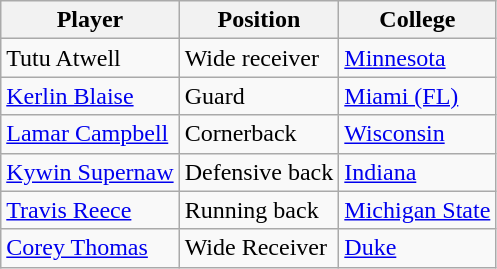<table class="wikitable">
<tr>
<th>Player</th>
<th>Position</th>
<th>College</th>
</tr>
<tr>
<td>Tutu Atwell</td>
<td>Wide receiver</td>
<td><a href='#'>Minnesota</a></td>
</tr>
<tr>
<td><a href='#'>Kerlin Blaise</a></td>
<td>Guard</td>
<td><a href='#'>Miami (FL)</a></td>
</tr>
<tr>
<td><a href='#'>Lamar Campbell</a></td>
<td>Cornerback</td>
<td><a href='#'>Wisconsin</a></td>
</tr>
<tr>
<td><a href='#'>Kywin Supernaw</a></td>
<td>Defensive back</td>
<td><a href='#'>Indiana</a></td>
</tr>
<tr>
<td><a href='#'>Travis Reece</a></td>
<td>Running back</td>
<td><a href='#'>Michigan State</a></td>
</tr>
<tr>
<td><a href='#'>Corey Thomas</a></td>
<td>Wide Receiver</td>
<td><a href='#'>Duke</a></td>
</tr>
</table>
